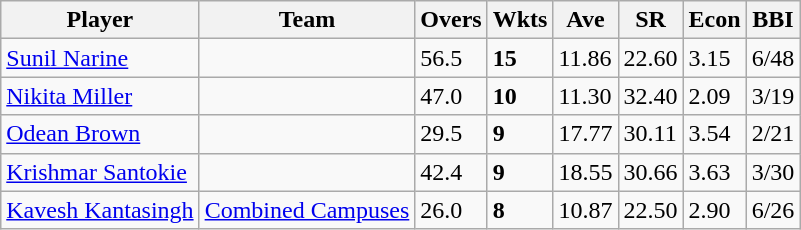<table class="wikitable">
<tr>
<th>Player</th>
<th>Team</th>
<th>Overs</th>
<th>Wkts</th>
<th>Ave</th>
<th>SR</th>
<th>Econ</th>
<th>BBI</th>
</tr>
<tr>
<td><a href='#'>Sunil Narine</a></td>
<td></td>
<td>56.5</td>
<td><strong>15</strong></td>
<td>11.86</td>
<td>22.60</td>
<td>3.15</td>
<td>6/48</td>
</tr>
<tr>
<td><a href='#'>Nikita Miller</a></td>
<td></td>
<td>47.0</td>
<td><strong>10</strong></td>
<td>11.30</td>
<td>32.40</td>
<td>2.09</td>
<td>3/19</td>
</tr>
<tr>
<td><a href='#'>Odean Brown</a></td>
<td></td>
<td>29.5</td>
<td><strong>9</strong></td>
<td>17.77</td>
<td>30.11</td>
<td>3.54</td>
<td>2/21</td>
</tr>
<tr>
<td><a href='#'>Krishmar Santokie</a></td>
<td></td>
<td>42.4</td>
<td><strong>9</strong></td>
<td>18.55</td>
<td>30.66</td>
<td>3.63</td>
<td>3/30</td>
</tr>
<tr>
<td><a href='#'>Kavesh Kantasingh</a></td>
<td> <a href='#'>Combined Campuses</a></td>
<td>26.0</td>
<td><strong>8</strong></td>
<td>10.87</td>
<td>22.50</td>
<td>2.90</td>
<td>6/26</td>
</tr>
</table>
